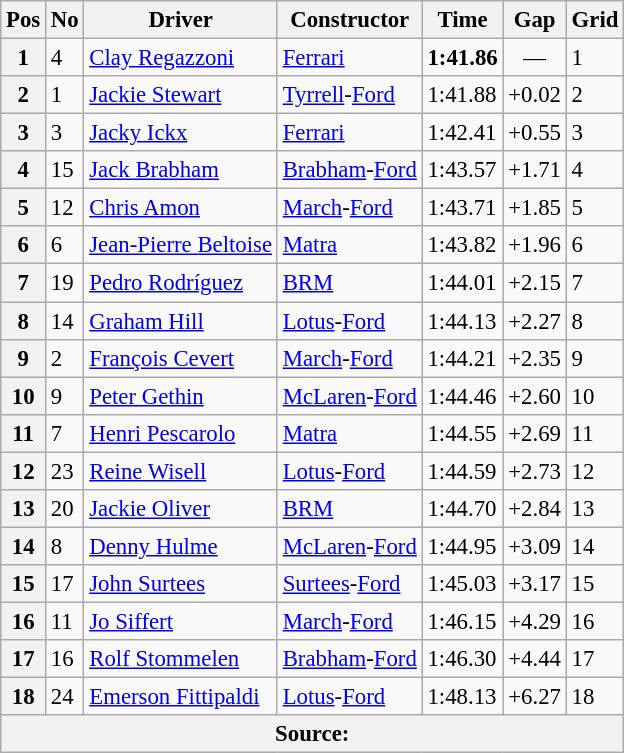<table class="wikitable sortable" style="font-size: 95%;">
<tr>
<th>Pos</th>
<th>No</th>
<th>Driver</th>
<th>Constructor</th>
<th>Time</th>
<th>Gap</th>
<th>Grid</th>
</tr>
<tr>
<th>1</th>
<td>4</td>
<td> <a href='#'>Clay Regazzoni</a></td>
<td><a href='#'>Ferrari</a></td>
<td><strong>1:41.86</strong></td>
<td align=center>—</td>
<td>1</td>
</tr>
<tr>
<th>2</th>
<td>1</td>
<td> <a href='#'>Jackie Stewart</a></td>
<td><a href='#'>Tyrrell</a>-<a href='#'>Ford</a></td>
<td>1:41.88</td>
<td>+0.02</td>
<td>2</td>
</tr>
<tr>
<th>3</th>
<td>3</td>
<td> <a href='#'>Jacky Ickx</a></td>
<td><a href='#'>Ferrari</a></td>
<td>1:42.41</td>
<td>+0.55</td>
<td>3</td>
</tr>
<tr>
<th>4</th>
<td>15</td>
<td> <a href='#'>Jack Brabham</a></td>
<td><a href='#'>Brabham</a>-<a href='#'>Ford</a></td>
<td>1:43.57</td>
<td>+1.71</td>
<td>4</td>
</tr>
<tr>
<th>5</th>
<td>12</td>
<td> <a href='#'>Chris Amon</a></td>
<td><a href='#'>March</a>-<a href='#'>Ford</a></td>
<td>1:43.71</td>
<td>+1.85</td>
<td>5</td>
</tr>
<tr>
<th>6</th>
<td>6</td>
<td> <a href='#'>Jean-Pierre Beltoise</a></td>
<td><a href='#'>Matra</a></td>
<td>1:43.82</td>
<td>+1.96</td>
<td>6</td>
</tr>
<tr>
<th>7</th>
<td>19</td>
<td> <a href='#'>Pedro Rodríguez</a></td>
<td><a href='#'>BRM</a></td>
<td>1:44.01</td>
<td>+2.15</td>
<td>7</td>
</tr>
<tr>
<th>8</th>
<td>14</td>
<td> <a href='#'>Graham Hill</a></td>
<td><a href='#'>Lotus</a>-<a href='#'>Ford</a></td>
<td>1:44.13</td>
<td>+2.27</td>
<td>8</td>
</tr>
<tr>
<th>9</th>
<td>2</td>
<td> <a href='#'>François Cevert</a></td>
<td><a href='#'>March</a>-<a href='#'>Ford</a></td>
<td>1:44.21</td>
<td>+2.35</td>
<td>9</td>
</tr>
<tr>
<th>10</th>
<td>9</td>
<td> <a href='#'>Peter Gethin</a></td>
<td><a href='#'>McLaren</a>-<a href='#'>Ford</a></td>
<td>1:44.46</td>
<td>+2.60</td>
<td>10</td>
</tr>
<tr>
<th>11</th>
<td>7</td>
<td> <a href='#'>Henri Pescarolo</a></td>
<td><a href='#'>Matra</a></td>
<td>1:44.55</td>
<td>+2.69</td>
<td>11</td>
</tr>
<tr>
<th>12</th>
<td>23</td>
<td> <a href='#'>Reine Wisell</a></td>
<td><a href='#'>Lotus</a>-<a href='#'>Ford</a></td>
<td>1:44.59</td>
<td>+2.73</td>
<td>12</td>
</tr>
<tr>
<th>13</th>
<td>20</td>
<td> <a href='#'>Jackie Oliver</a></td>
<td><a href='#'>BRM</a></td>
<td>1:44.70</td>
<td>+2.84</td>
<td>13</td>
</tr>
<tr>
<th>14</th>
<td>8</td>
<td> <a href='#'>Denny Hulme</a></td>
<td><a href='#'>McLaren</a>-<a href='#'>Ford</a></td>
<td>1:44.95</td>
<td>+3.09</td>
<td>14</td>
</tr>
<tr>
<th>15</th>
<td>17</td>
<td> <a href='#'>John Surtees</a></td>
<td><a href='#'>Surtees</a>-<a href='#'>Ford</a></td>
<td>1:45.03</td>
<td>+3.17</td>
<td>15</td>
</tr>
<tr>
<th>16</th>
<td>11</td>
<td> <a href='#'>Jo Siffert</a></td>
<td><a href='#'>March</a>-<a href='#'>Ford</a></td>
<td>1:46.15</td>
<td>+4.29</td>
<td>16</td>
</tr>
<tr>
<th>17</th>
<td>16</td>
<td> <a href='#'>Rolf Stommelen</a></td>
<td><a href='#'>Brabham</a>-<a href='#'>Ford</a></td>
<td>1:46.30</td>
<td>+4.44</td>
<td>17</td>
</tr>
<tr>
<th>18</th>
<td>24</td>
<td> <a href='#'>Emerson Fittipaldi</a></td>
<td><a href='#'>Lotus</a>-<a href='#'>Ford</a></td>
<td>1:48.13</td>
<td>+6.27</td>
<td>18</td>
</tr>
<tr>
<th colspan=8>Source:</th>
</tr>
</table>
